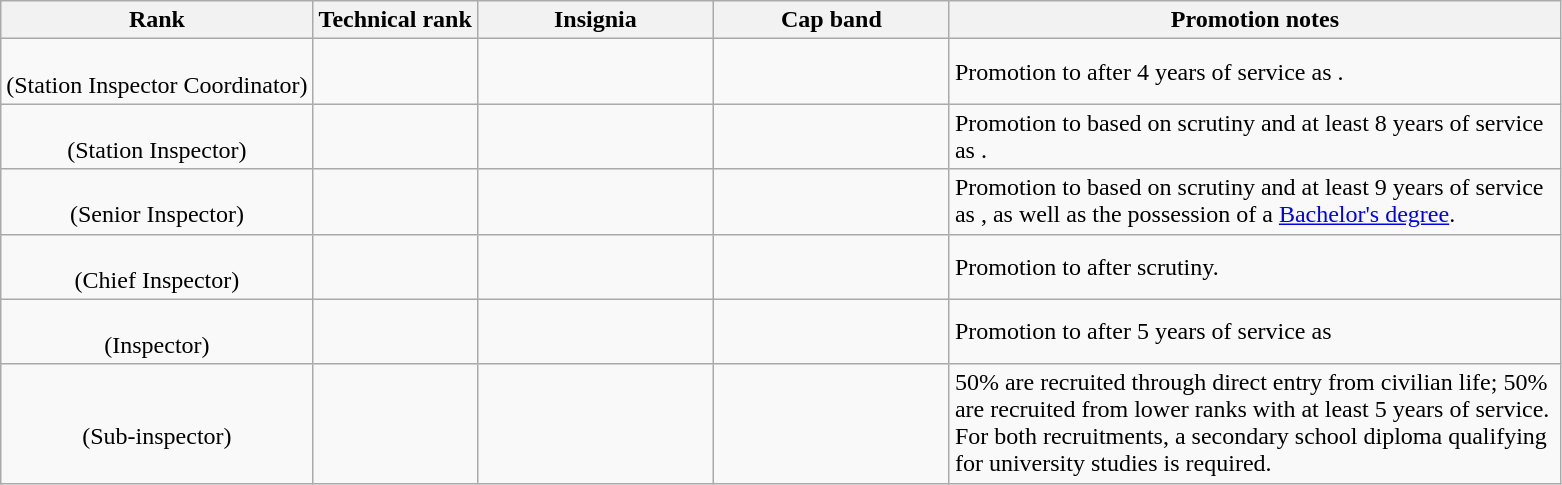<table class="wikitable" style="text-align:center;">
<tr>
<th>Rank</th>
<th>Technical rank</th>
<th width="150px">Insignia</th>
<th width="150px">Cap band</th>
<th width="400px">Promotion notes</th>
</tr>
<tr>
<td><br>(Station Inspector Coordinator)</td>
<td></td>
<td></td>
<td></td>
<td style="text-align:left;">Promotion to  after 4 years of service as .</td>
</tr>
<tr>
<td><br>(Station Inspector)</td>
<td></td>
<td></td>
<td></td>
<td style="text-align:left;">Promotion to  based on scrutiny and at least 8 years of service as .</td>
</tr>
<tr>
<td><br>(Senior Inspector)</td>
<td></td>
<td></td>
<td></td>
<td style="text-align:left;">Promotion to  based on scrutiny and at least 9 years of service as , as well as the possession of a <a href='#'>Bachelor's degree</a>.</td>
</tr>
<tr>
<td><br>(Chief Inspector)</td>
<td></td>
<td></td>
<td></td>
<td style="text-align:left;">Promotion to  after scrutiny.</td>
</tr>
<tr>
<td><br>(Inspector)</td>
<td></td>
<td></td>
<td></td>
<td style="text-align:left;">Promotion to  after 5 years of service as </td>
</tr>
<tr>
<td><br>(Sub-inspector)</td>
<td></td>
<td></td>
<td></td>
<td style="text-align:left;">50% are recruited through direct entry from civilian life; 50% are recruited from lower ranks with at least 5 years of service. For both recruitments, a secondary school diploma qualifying for university studies is required.</td>
</tr>
</table>
